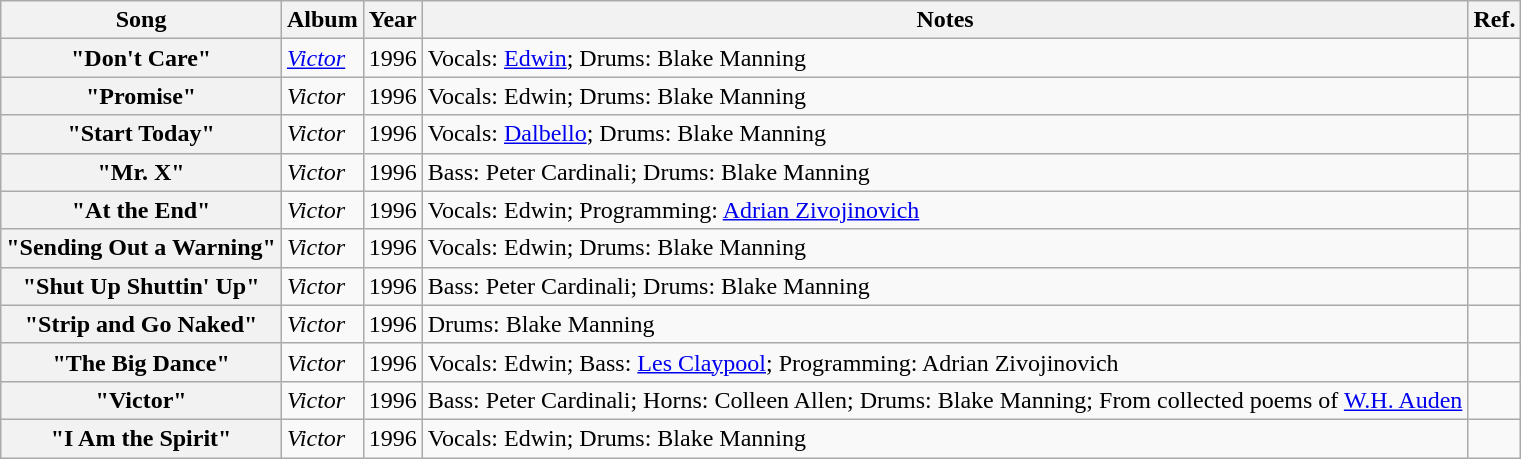<table class="wikitable sortable plainrowheaders" style="text-align:left;">
<tr>
<th scope="col">Song</th>
<th scope="col">Album</th>
<th scope="col">Year</th>
<th scope="col" class="unsortable">Notes</th>
<th scope="col" class="unsortable">Ref.</th>
</tr>
<tr>
<th scope="row">"Don't Care"</th>
<td><em><a href='#'>Victor</a></em></td>
<td>1996</td>
<td>Vocals: <a href='#'>Edwin</a>; Drums: Blake Manning</td>
<td></td>
</tr>
<tr>
<th scope="row">"Promise"</th>
<td><em>Victor</em></td>
<td>1996</td>
<td>Vocals: Edwin; Drums: Blake Manning</td>
<td></td>
</tr>
<tr>
<th scope="row">"Start Today"</th>
<td><em>Victor</em></td>
<td>1996</td>
<td>Vocals: <a href='#'>Dalbello</a>; Drums: Blake Manning</td>
<td></td>
</tr>
<tr>
<th scope="row">"Mr. X"</th>
<td><em>Victor</em></td>
<td>1996</td>
<td>Bass: Peter Cardinali; Drums: Blake Manning</td>
<td></td>
</tr>
<tr>
<th scope="row">"At the End"</th>
<td><em>Victor</em></td>
<td>1996</td>
<td>Vocals: Edwin; Programming: <a href='#'>Adrian Zivojinovich</a></td>
<td></td>
</tr>
<tr>
<th scope="row">"Sending Out a Warning"</th>
<td><em>Victor</em></td>
<td>1996</td>
<td>Vocals: Edwin; Drums: Blake Manning</td>
<td></td>
</tr>
<tr>
<th scope="row">"Shut Up Shuttin' Up"</th>
<td><em>Victor</em></td>
<td>1996</td>
<td>Bass: Peter Cardinali; Drums: Blake Manning</td>
<td></td>
</tr>
<tr>
<th scope="row">"Strip and Go Naked"</th>
<td><em>Victor</em></td>
<td>1996</td>
<td>Drums: Blake Manning</td>
<td></td>
</tr>
<tr>
<th scope="row">"The Big Dance"</th>
<td><em>Victor</em></td>
<td>1996</td>
<td>Vocals: Edwin; Bass: <a href='#'>Les Claypool</a>; Programming: Adrian Zivojinovich</td>
<td></td>
</tr>
<tr>
<th scope="row">"Victor"</th>
<td><em>Victor</em></td>
<td>1996</td>
<td>Bass: Peter Cardinali; Horns: Colleen Allen; Drums: Blake Manning; From collected poems of <a href='#'>W.H. Auden</a></td>
<td></td>
</tr>
<tr>
<th scope="row">"I Am the Spirit"</th>
<td><em>Victor</em></td>
<td>1996</td>
<td>Vocals: Edwin; Drums: Blake Manning</td>
<td></td>
</tr>
</table>
